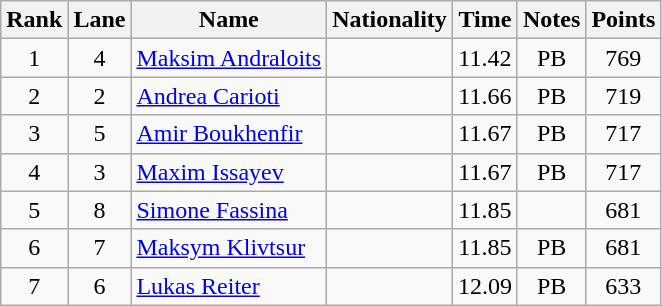<table class="wikitable sortable" style="text-align:center">
<tr>
<th>Rank</th>
<th>Lane</th>
<th>Name</th>
<th>Nationality</th>
<th>Time</th>
<th>Notes</th>
<th>Points</th>
</tr>
<tr>
<td>1</td>
<td>4</td>
<td align=left><a href='#'>Maksim Andraloits</a></td>
<td align=left></td>
<td>11.42</td>
<td>PB</td>
<td>769</td>
</tr>
<tr>
<td>2</td>
<td>2</td>
<td align=left><a href='#'>Andrea Carioti</a></td>
<td align=left></td>
<td>11.66</td>
<td>PB</td>
<td>719</td>
</tr>
<tr>
<td>3</td>
<td>5</td>
<td align=left><a href='#'>Amir Boukhenfir</a></td>
<td align=left></td>
<td>11.67</td>
<td>PB</td>
<td>717</td>
</tr>
<tr>
<td>4</td>
<td>3</td>
<td align=left><a href='#'>Maxim Issayev</a></td>
<td align=left></td>
<td>11.67</td>
<td>PB</td>
<td>717</td>
</tr>
<tr>
<td>5</td>
<td>8</td>
<td align=left><a href='#'>Simone Fassina</a></td>
<td align=left></td>
<td>11.85</td>
<td></td>
<td>681</td>
</tr>
<tr>
<td>6</td>
<td>7</td>
<td align=left><a href='#'>Maksym Klivtsur</a></td>
<td align=left></td>
<td>11.85</td>
<td>PB</td>
<td>681</td>
</tr>
<tr>
<td>7</td>
<td>6</td>
<td align=left><a href='#'>Lukas Reiter</a></td>
<td align="left"></td>
<td>12.09</td>
<td>PB</td>
<td>633</td>
</tr>
</table>
